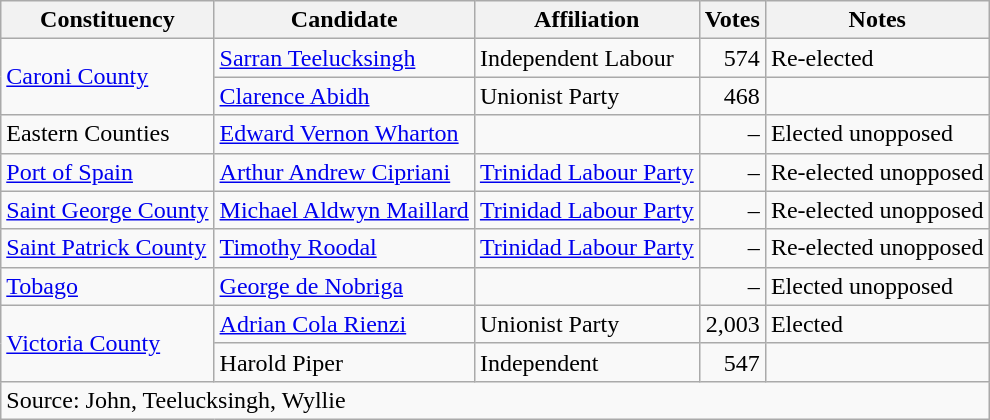<table class=wikitable>
<tr>
<th>Constituency</th>
<th>Candidate</th>
<th>Affiliation</th>
<th>Votes</th>
<th>Notes</th>
</tr>
<tr>
<td rowspan=2><a href='#'>Caroni County</a></td>
<td><a href='#'>Sarran Teelucksingh</a></td>
<td>Independent Labour</td>
<td align=right>574</td>
<td>Re-elected</td>
</tr>
<tr>
<td><a href='#'>Clarence Abidh</a></td>
<td>Unionist Party</td>
<td align=right>468</td>
<td></td>
</tr>
<tr>
<td>Eastern Counties</td>
<td><a href='#'>Edward Vernon Wharton</a></td>
<td></td>
<td align=right>–</td>
<td>Elected unopposed</td>
</tr>
<tr>
<td><a href='#'>Port of Spain</a></td>
<td><a href='#'>Arthur Andrew Cipriani</a></td>
<td><a href='#'>Trinidad Labour Party</a></td>
<td align=right>–</td>
<td>Re-elected unopposed</td>
</tr>
<tr>
<td><a href='#'>Saint George County</a></td>
<td><a href='#'>Michael Aldwyn Maillard</a></td>
<td><a href='#'>Trinidad Labour Party</a></td>
<td align=right>–</td>
<td>Re-elected unopposed</td>
</tr>
<tr>
<td><a href='#'>Saint Patrick County</a></td>
<td><a href='#'>Timothy Roodal</a></td>
<td><a href='#'>Trinidad Labour Party</a></td>
<td align=right>–</td>
<td>Re-elected unopposed</td>
</tr>
<tr>
<td><a href='#'>Tobago</a></td>
<td><a href='#'>George de Nobriga</a></td>
<td></td>
<td align=right>–</td>
<td>Elected unopposed</td>
</tr>
<tr>
<td rowspan=2><a href='#'>Victoria County</a></td>
<td><a href='#'>Adrian Cola Rienzi</a></td>
<td>Unionist Party</td>
<td align=right>2,003</td>
<td>Elected</td>
</tr>
<tr>
<td>Harold Piper</td>
<td>Independent</td>
<td align=right>547</td>
<td></td>
</tr>
<tr>
<td colspan=7>Source: John, Teelucksingh, Wyllie</td>
</tr>
</table>
